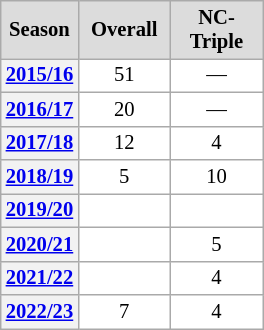<table class="wikitable plainrowheaders" style="background:#fff; font-size:86%; border:gray solid 1px; border-collapse:collapse;">
<tr style="background:#ccc; text-align:center;">
<th scope="col" style="background:#dcdcdc; width:45px;">Season</th>
<th scope="col" style="background:#dcdcdc; width:55px;">Overall</th>
<th scope="col" style="background:#dcdcdc; width:55px;">NC-Triple</th>
</tr>
<tr>
<th scope=row align=center><a href='#'>2015/16</a></th>
<td align=center>51</td>
<td align=center>—</td>
</tr>
<tr>
<th scope=row align=center><a href='#'>2016/17</a></th>
<td align=center>20</td>
<td align=center>—</td>
</tr>
<tr>
<th scope=row align=center><a href='#'>2017/18</a></th>
<td align=center>12</td>
<td align=center>4</td>
</tr>
<tr>
<th scope=row align=center><a href='#'>2018/19</a></th>
<td align=center>5</td>
<td align=center>10</td>
</tr>
<tr>
<th scope=row align=center><a href='#'>2019/20</a></th>
<td align=center></td>
<td align=center></td>
</tr>
<tr>
<th scope=row align=center><a href='#'>2020/21</a></th>
<td align=center></td>
<td align=center>5</td>
</tr>
<tr>
<th scope=row align=center><a href='#'>2021/22</a></th>
<td align=center></td>
<td align=center>4</td>
</tr>
<tr>
<th scope=row align=center><a href='#'>2022/23</a></th>
<td align=center>7</td>
<td align=center>4</td>
</tr>
</table>
